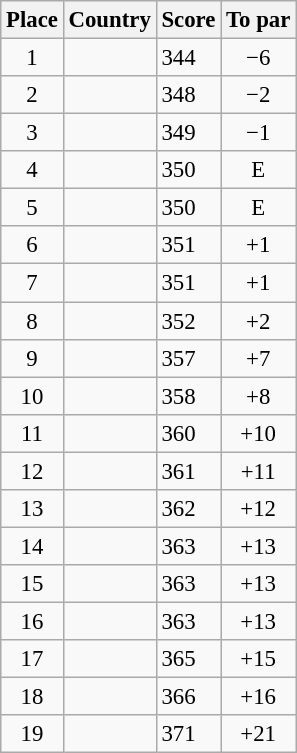<table class="wikitable" style="font-size:95%;">
<tr>
<th>Place</th>
<th>Country</th>
<th>Score</th>
<th>To par</th>
</tr>
<tr>
<td align=center>1</td>
<td></td>
<td>344</td>
<td align=center>−6</td>
</tr>
<tr>
<td align=center>2</td>
<td></td>
<td>348</td>
<td align=center>−2</td>
</tr>
<tr>
<td align=center>3</td>
<td></td>
<td>349</td>
<td align=center>−1</td>
</tr>
<tr>
<td align="center">4</td>
<td></td>
<td>350</td>
<td align="center">E</td>
</tr>
<tr>
<td align="center">5</td>
<td></td>
<td>350</td>
<td align="center">E</td>
</tr>
<tr>
<td align="center">6</td>
<td></td>
<td>351</td>
<td align="center">+1</td>
</tr>
<tr>
<td align="center">7</td>
<td></td>
<td>351</td>
<td align="center">+1</td>
</tr>
<tr>
<td align="center">8</td>
<td></td>
<td>352</td>
<td align="center">+2</td>
</tr>
<tr>
<td align="center">9</td>
<td></td>
<td>357</td>
<td align="center">+7</td>
</tr>
<tr>
<td align="center">10</td>
<td></td>
<td>358</td>
<td align="center">+8</td>
</tr>
<tr>
<td align="center">11</td>
<td></td>
<td>360</td>
<td align="center">+10</td>
</tr>
<tr>
<td align="center">12</td>
<td></td>
<td>361</td>
<td align="center">+11</td>
</tr>
<tr>
<td align="center">13</td>
<td></td>
<td>362</td>
<td align="center">+12</td>
</tr>
<tr>
<td align="center">14</td>
<td></td>
<td>363</td>
<td align="center">+13</td>
</tr>
<tr>
<td align="center">15</td>
<td></td>
<td>363</td>
<td align="center">+13</td>
</tr>
<tr>
<td align="center">16</td>
<td></td>
<td>363</td>
<td align="center">+13</td>
</tr>
<tr>
<td align="center">17</td>
<td></td>
<td>365</td>
<td align="center">+15</td>
</tr>
<tr>
<td align="center">18</td>
<td></td>
<td>366</td>
<td align=center>+16</td>
</tr>
<tr>
<td align=center>19</td>
<td></td>
<td>371</td>
<td align=center>+21</td>
</tr>
</table>
